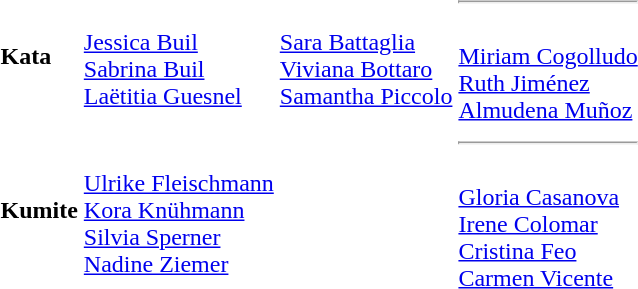<table>
<tr>
<td><strong>Kata</strong></td>
<td><br><a href='#'>Jessica Buil</a><br><a href='#'>Sabrina Buil</a><br><a href='#'>Laëtitia Guesnel</a></td>
<td><br><a href='#'>Sara Battaglia</a><br><a href='#'>Viviana Bottaro</a><br><a href='#'>Samantha Piccolo</a></td>
<td><hr><br><a href='#'>Miriam Cogolludo</a><br><a href='#'>Ruth Jiménez</a><br><a href='#'>Almudena Muñoz</a></td>
</tr>
<tr>
<td><strong>Kumite</strong></td>
<td><br><a href='#'>Ulrike Fleischmann</a><br><a href='#'>Kora Knühmann</a><br><a href='#'>Silvia Sperner</a><br><a href='#'>Nadine Ziemer</a></td>
<td></td>
<td><hr><br><a href='#'>Gloria Casanova</a><br><a href='#'>Irene Colomar</a><br><a href='#'>Cristina Feo</a><br><a href='#'>Carmen Vicente</a></td>
</tr>
</table>
